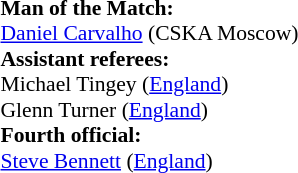<table width=100% style="font-size: 90%">
<tr>
<td><br><strong>Man of the Match:</strong>
<br> <a href='#'>Daniel Carvalho</a> (CSKA Moscow)<br><strong>Assistant referees:</strong>
<br>Michael Tingey (<a href='#'>England</a>)
<br>Glenn Turner (<a href='#'>England</a>)
<br><strong>Fourth official:</strong>
<br><a href='#'>Steve Bennett</a> (<a href='#'>England</a>)</td>
</tr>
</table>
